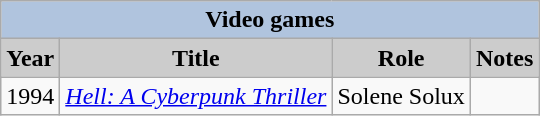<table class="wikitable">
<tr>
<th colspan="5" style="background:#B0C4DE;">Video games</th>
</tr>
<tr>
<th style="background:#ccc;">Year</th>
<th style="background:#ccc;">Title</th>
<th style="background:#ccc;">Role</th>
<th style="background:#ccc;">Notes</th>
</tr>
<tr>
<td>1994</td>
<td><em><a href='#'>Hell: A Cyberpunk Thriller</a></em></td>
<td>Solene Solux</td>
<td></td>
</tr>
</table>
